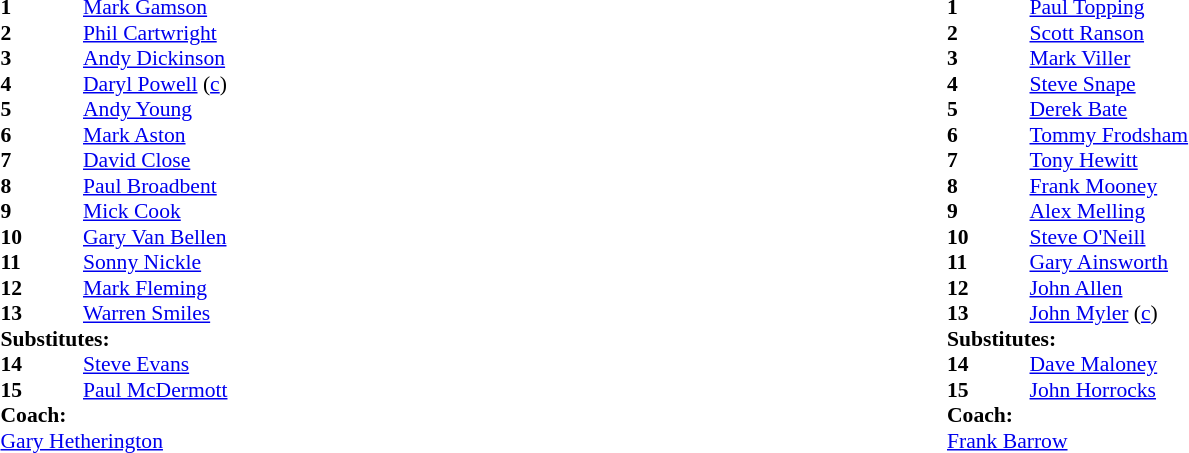<table width="100%">
<tr>
<td valign="top" width="50%"><br><table style="font-size: 90%" cellspacing="0" cellpadding="0">
<tr>
<th width="55"></th>
</tr>
<tr>
<td><strong>1</strong></td>
<td><a href='#'>Mark Gamson</a></td>
</tr>
<tr>
<td><strong>2</strong></td>
<td><a href='#'>Phil Cartwright</a></td>
</tr>
<tr>
<td><strong>3</strong></td>
<td><a href='#'>Andy Dickinson</a></td>
</tr>
<tr>
<td><strong>4</strong></td>
<td><a href='#'>Daryl Powell</a> (<a href='#'>c</a>)</td>
</tr>
<tr>
<td><strong>5</strong></td>
<td><a href='#'>Andy Young</a></td>
</tr>
<tr>
<td><strong>6</strong></td>
<td><a href='#'>Mark Aston</a></td>
</tr>
<tr>
<td><strong>7</strong></td>
<td><a href='#'>David Close</a></td>
</tr>
<tr>
<td><strong>8</strong></td>
<td><a href='#'>Paul Broadbent</a></td>
</tr>
<tr>
<td><strong>9</strong></td>
<td><a href='#'>Mick Cook</a></td>
</tr>
<tr>
<td><strong>10</strong></td>
<td><a href='#'>Gary Van Bellen</a></td>
</tr>
<tr>
<td><strong>11</strong></td>
<td><a href='#'>Sonny Nickle</a></td>
</tr>
<tr>
<td><strong>12</strong></td>
<td><a href='#'>Mark Fleming</a></td>
</tr>
<tr>
<td><strong>13</strong></td>
<td><a href='#'>Warren Smiles</a></td>
</tr>
<tr>
<td colspan=3><strong>Substitutes:</strong></td>
</tr>
<tr>
<td><strong>14</strong></td>
<td><a href='#'>Steve Evans</a></td>
</tr>
<tr>
<td><strong>15</strong></td>
<td><a href='#'>Paul McDermott</a></td>
</tr>
<tr>
<td colspan=3><strong>Coach:</strong></td>
</tr>
<tr>
<td colspan="4"><a href='#'>Gary Hetherington</a></td>
</tr>
</table>
</td>
<td valign="top" width="50%"><br><table style="font-size: 90%" cellspacing="0" cellpadding="0">
<tr>
<th width="55"></th>
</tr>
<tr>
<td><strong>1</strong></td>
<td><a href='#'>Paul Topping</a></td>
</tr>
<tr>
<td><strong>2</strong></td>
<td><a href='#'>Scott Ranson</a></td>
</tr>
<tr>
<td><strong>3</strong></td>
<td><a href='#'>Mark Viller</a></td>
</tr>
<tr>
<td><strong>4</strong></td>
<td><a href='#'>Steve Snape</a></td>
</tr>
<tr>
<td><strong>5</strong></td>
<td><a href='#'>Derek Bate</a></td>
</tr>
<tr>
<td><strong>6</strong></td>
<td><a href='#'>Tommy Frodsham</a></td>
</tr>
<tr>
<td><strong>7</strong></td>
<td><a href='#'>Tony Hewitt</a></td>
</tr>
<tr>
<td><strong>8</strong></td>
<td><a href='#'>Frank Mooney</a></td>
</tr>
<tr>
<td><strong>9</strong></td>
<td><a href='#'>Alex Melling</a></td>
</tr>
<tr>
<td><strong>10</strong></td>
<td><a href='#'>Steve O'Neill</a></td>
</tr>
<tr>
<td><strong>11</strong></td>
<td><a href='#'>Gary Ainsworth</a></td>
</tr>
<tr>
<td><strong>12</strong></td>
<td><a href='#'>John Allen</a></td>
</tr>
<tr>
<td><strong>13</strong></td>
<td><a href='#'>John Myler</a> (<a href='#'>c</a>)</td>
</tr>
<tr>
<td colspan=3><strong>Substitutes:</strong></td>
</tr>
<tr>
<td><strong>14</strong></td>
<td><a href='#'>Dave Maloney</a></td>
</tr>
<tr>
<td><strong>15</strong></td>
<td><a href='#'>John Horrocks</a></td>
</tr>
<tr>
<td colspan=3><strong>Coach:</strong></td>
</tr>
<tr>
<td colspan="4"><a href='#'>Frank Barrow</a></td>
</tr>
</table>
</td>
</tr>
</table>
